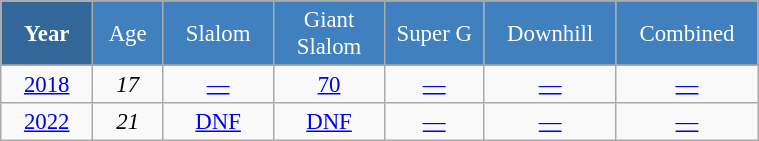<table class="wikitable" style="font-size:95%; text-align:center; border:grey solid 1px; border-collapse:collapse;" width="40%">
<tr style="background-color:#369; color:white;">
<td rowspan="2" colspan="1" width="5%"><strong>Year</strong></td>
</tr>
<tr style="background-color:#4180be; color:white;">
<td width="3%">Age</td>
<td width="5%">Slalom</td>
<td width="5%">Giant<br>Slalom</td>
<td width="5%">Super G</td>
<td width="5%">Downhill</td>
<td width="5%">Combined</td>
</tr>
<tr style="background-color:#8CB2D8; color:white;">
</tr>
<tr>
<td><a href='#'>2018</a></td>
<td><em>17</em></td>
<td><a href='#'>—</a></td>
<td><a href='#'>70</a></td>
<td><a href='#'>—</a></td>
<td><a href='#'>—</a></td>
<td><a href='#'>—</a></td>
</tr>
<tr>
<td><a href='#'>2022</a></td>
<td><em>21</em></td>
<td><a href='#'>DNF</a></td>
<td><a href='#'>DNF</a></td>
<td><a href='#'>—</a></td>
<td><a href='#'>—</a></td>
<td><a href='#'>—</a></td>
</tr>
</table>
